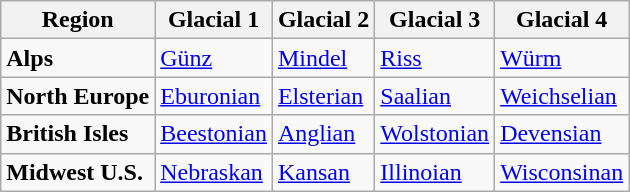<table class="wikitable">
<tr>
<th>Region</th>
<th>Glacial 1</th>
<th>Glacial 2</th>
<th>Glacial 3</th>
<th>Glacial 4</th>
</tr>
<tr>
<td><strong>Alps</strong></td>
<td><a href='#'>Günz</a></td>
<td><a href='#'>Mindel</a></td>
<td><a href='#'>Riss</a></td>
<td><a href='#'>Würm</a></td>
</tr>
<tr>
<td><strong>North Europe</strong></td>
<td><a href='#'>Eburonian</a></td>
<td><a href='#'>Elsterian</a></td>
<td><a href='#'>Saalian</a></td>
<td><a href='#'>Weichselian</a></td>
</tr>
<tr>
<td><strong>British Isles</strong></td>
<td><a href='#'>Beestonian</a></td>
<td><a href='#'>Anglian</a></td>
<td><a href='#'>Wolstonian</a></td>
<td><a href='#'>Devensian</a></td>
</tr>
<tr>
<td><strong>Midwest U.S.</strong></td>
<td><a href='#'>Nebraskan</a></td>
<td><a href='#'>Kansan</a></td>
<td><a href='#'>Illinoian</a></td>
<td><a href='#'>Wisconsinan</a></td>
</tr>
</table>
